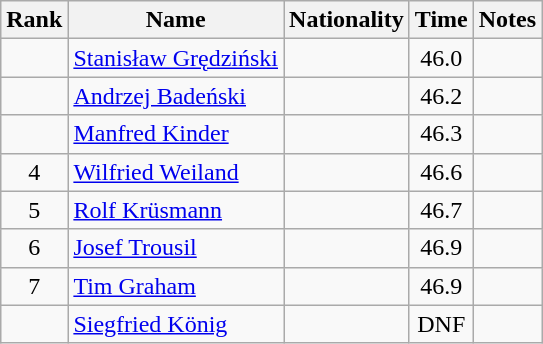<table class="wikitable sortable" style="text-align:center">
<tr>
<th>Rank</th>
<th>Name</th>
<th>Nationality</th>
<th>Time</th>
<th>Notes</th>
</tr>
<tr>
<td></td>
<td align=left><a href='#'>Stanisław Grędziński</a></td>
<td align=left></td>
<td>46.0</td>
<td></td>
</tr>
<tr>
<td></td>
<td align=left><a href='#'>Andrzej Badeński</a></td>
<td align=left></td>
<td>46.2</td>
<td></td>
</tr>
<tr>
<td></td>
<td align=left><a href='#'>Manfred Kinder</a></td>
<td align=left></td>
<td>46.3</td>
<td></td>
</tr>
<tr>
<td>4</td>
<td align=left><a href='#'>Wilfried Weiland</a></td>
<td align=left></td>
<td>46.6</td>
<td></td>
</tr>
<tr>
<td>5</td>
<td align=left><a href='#'>Rolf Krüsmann</a></td>
<td align=left></td>
<td>46.7</td>
<td></td>
</tr>
<tr>
<td>6</td>
<td align=left><a href='#'>Josef Trousil</a></td>
<td align=left></td>
<td>46.9</td>
<td></td>
</tr>
<tr>
<td>7</td>
<td align=left><a href='#'>Tim Graham</a></td>
<td align=left></td>
<td>46.9</td>
<td></td>
</tr>
<tr>
<td></td>
<td align=left><a href='#'>Siegfried König</a></td>
<td align=left></td>
<td>DNF</td>
<td></td>
</tr>
</table>
